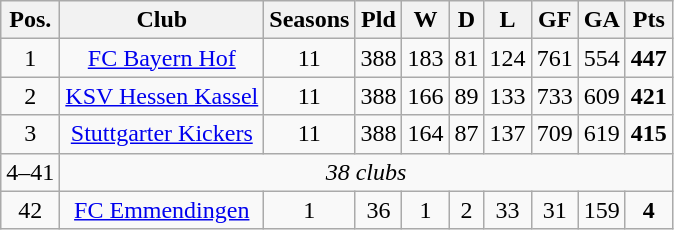<table class="wikitable sortable">
<tr>
<th>Pos.</th>
<th>Club</th>
<th>Seasons</th>
<th>Pld</th>
<th>W</th>
<th>D</th>
<th>L</th>
<th>GF</th>
<th>GA</th>
<th>Pts</th>
</tr>
<tr align="center">
<td>1</td>
<td><a href='#'>FC Bayern Hof</a></td>
<td>11</td>
<td>388</td>
<td>183</td>
<td>81</td>
<td>124</td>
<td>761</td>
<td>554</td>
<td><strong>447</strong></td>
</tr>
<tr align="center">
<td>2</td>
<td><a href='#'>KSV Hessen Kassel</a></td>
<td>11</td>
<td>388</td>
<td>166</td>
<td>89</td>
<td>133</td>
<td>733</td>
<td>609</td>
<td><strong>421</strong></td>
</tr>
<tr align="center">
<td>3</td>
<td><a href='#'>Stuttgarter Kickers</a></td>
<td>11</td>
<td>388</td>
<td>164</td>
<td>87</td>
<td>137</td>
<td>709</td>
<td>619</td>
<td><strong>415</strong></td>
</tr>
<tr align="center">
<td>4–41</td>
<td colspan=9><em>38 clubs</em></td>
</tr>
<tr align="center">
<td>42</td>
<td><a href='#'>FC Emmendingen</a></td>
<td>1</td>
<td>36</td>
<td>1</td>
<td>2</td>
<td>33</td>
<td>31</td>
<td>159</td>
<td><strong>4</strong></td>
</tr>
</table>
